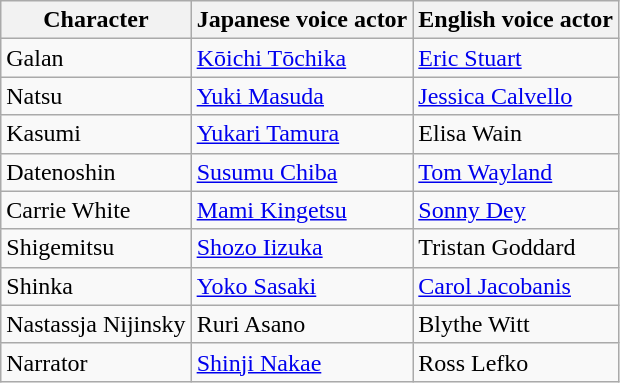<table class="wikitable">
<tr>
<th>Character</th>
<th>Japanese voice actor</th>
<th>English voice actor</th>
</tr>
<tr>
<td>Galan</td>
<td><a href='#'>Kōichi Tōchika</a></td>
<td><a href='#'>Eric Stuart</a></td>
</tr>
<tr>
<td>Natsu</td>
<td><a href='#'>Yuki Masuda</a></td>
<td><a href='#'>Jessica Calvello</a></td>
</tr>
<tr>
<td>Kasumi</td>
<td><a href='#'>Yukari Tamura</a></td>
<td>Elisa Wain</td>
</tr>
<tr>
<td>Datenoshin</td>
<td><a href='#'>Susumu Chiba</a></td>
<td><a href='#'>Tom Wayland</a></td>
</tr>
<tr>
<td>Carrie White</td>
<td><a href='#'>Mami Kingetsu</a></td>
<td><a href='#'>Sonny Dey</a></td>
</tr>
<tr>
<td>Shigemitsu</td>
<td><a href='#'>Shozo Iizuka</a></td>
<td>Tristan Goddard</td>
</tr>
<tr>
<td>Shinka</td>
<td><a href='#'>Yoko Sasaki</a></td>
<td><a href='#'>Carol Jacobanis</a></td>
</tr>
<tr>
<td>Nastassja Nijinsky</td>
<td>Ruri Asano</td>
<td>Blythe Witt</td>
</tr>
<tr>
<td>Narrator</td>
<td><a href='#'>Shinji Nakae</a></td>
<td>Ross Lefko</td>
</tr>
</table>
